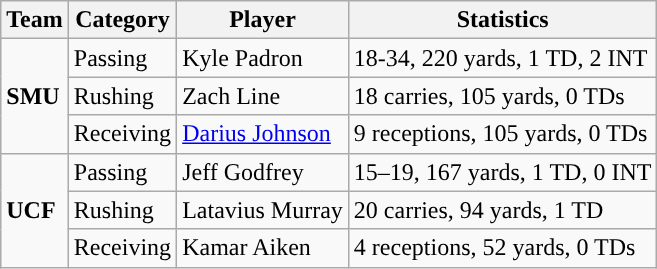<table class="wikitable">
<tr>
<th>Team</th>
<th>Category</th>
<th>Player</th>
<th>Statistics</th>
</tr>
<tr>
<td rowspan="3"><strong>SMU</strong></td>
<td>Passing</td>
<td>Kyle Padron</td>
<td>18-34, 220 yards, 1 TD, 2 INT</td>
</tr>
<tr>
<td>Rushing</td>
<td>Zach Line</td>
<td>18 carries, 105 yards, 0 TDs</td>
</tr>
<tr>
<td>Receiving</td>
<td><a href='#'>Darius Johnson</a></td>
<td>9 receptions, 105 yards, 0 TDs</td>
</tr>
<tr>
<td rowspan="3"><strong>UCF</strong></td>
<td>Passing</td>
<td>Jeff Godfrey</td>
<td>15–19, 167 yards, 1 TD, 0 INT</td>
</tr>
<tr>
<td>Rushing</td>
<td>Latavius Murray</td>
<td>20 carries, 94 yards, 1 TD</td>
</tr>
<tr>
<td>Receiving</td>
<td>Kamar Aiken</td>
<td>4 receptions, 52 yards, 0 TDs</td>
</tr>
</table>
